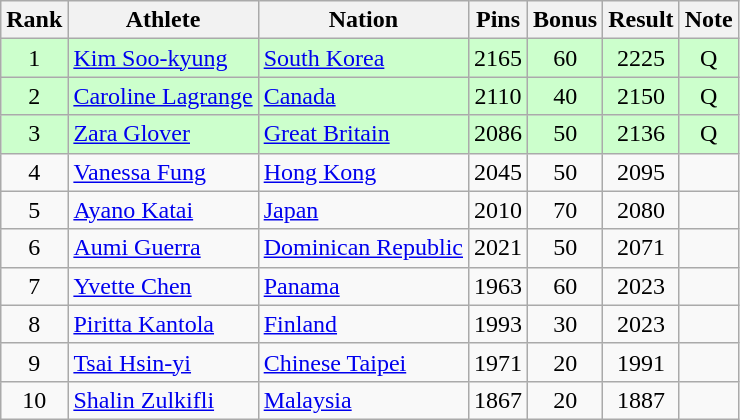<table class="wikitable sortable" style="text-align:center">
<tr>
<th>Rank</th>
<th>Athlete</th>
<th>Nation</th>
<th>Pins</th>
<th>Bonus</th>
<th>Result</th>
<th>Note</th>
</tr>
<tr bgcolor=ccffcc>
<td>1</td>
<td align=left><a href='#'>Kim Soo-kyung</a></td>
<td align=left> <a href='#'>South Korea</a></td>
<td>2165</td>
<td>60</td>
<td>2225</td>
<td>Q</td>
</tr>
<tr bgcolor=ccffcc>
<td>2</td>
<td align=left><a href='#'>Caroline Lagrange</a></td>
<td align=left> <a href='#'>Canada</a></td>
<td>2110</td>
<td>40</td>
<td>2150</td>
<td>Q</td>
</tr>
<tr bgcolor=ccffcc>
<td>3</td>
<td align=left><a href='#'>Zara Glover</a></td>
<td align=left> <a href='#'>Great Britain</a></td>
<td>2086</td>
<td>50</td>
<td>2136</td>
<td>Q</td>
</tr>
<tr>
<td>4</td>
<td align=left><a href='#'>Vanessa Fung</a></td>
<td align=left> <a href='#'>Hong Kong</a></td>
<td>2045</td>
<td>50</td>
<td>2095</td>
<td></td>
</tr>
<tr>
<td>5</td>
<td align=left><a href='#'>Ayano Katai</a></td>
<td align=left> <a href='#'>Japan</a></td>
<td>2010</td>
<td>70</td>
<td>2080</td>
<td></td>
</tr>
<tr>
<td>6</td>
<td align=left><a href='#'>Aumi Guerra</a></td>
<td align=left> <a href='#'>Dominican Republic</a></td>
<td>2021</td>
<td>50</td>
<td>2071</td>
<td></td>
</tr>
<tr>
<td>7</td>
<td align=left><a href='#'>Yvette Chen</a></td>
<td align=left> <a href='#'>Panama</a></td>
<td>1963</td>
<td>60</td>
<td>2023</td>
<td></td>
</tr>
<tr>
<td>8</td>
<td align=left><a href='#'>Piritta Kantola</a></td>
<td align=left> <a href='#'>Finland</a></td>
<td>1993</td>
<td>30</td>
<td>2023</td>
<td></td>
</tr>
<tr>
<td>9</td>
<td align=left><a href='#'>Tsai Hsin-yi</a></td>
<td align=left> <a href='#'>Chinese Taipei</a></td>
<td>1971</td>
<td>20</td>
<td>1991</td>
<td></td>
</tr>
<tr>
<td>10</td>
<td align=left><a href='#'>Shalin Zulkifli</a></td>
<td align=left> <a href='#'>Malaysia</a></td>
<td>1867</td>
<td>20</td>
<td>1887</td>
<td></td>
</tr>
</table>
